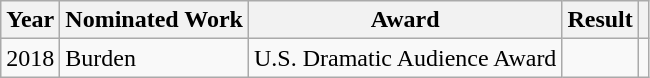<table class="wikitable">
<tr>
<th>Year</th>
<th>Nominated Work</th>
<th>Award</th>
<th>Result</th>
<th></th>
</tr>
<tr>
<td Sundance>2018</td>
<td>Burden</td>
<td>U.S. Dramatic Audience Award</td>
<td></td>
<td style="text-align:center;"></td>
</tr>
</table>
